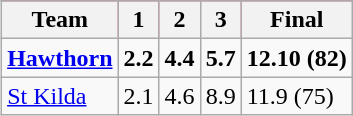<table class="wikitable" | align="right">
<tr bgcolor="#FF0033">
<th>Team</th>
<th>1</th>
<th>2</th>
<th>3</th>
<th>Final</th>
</tr>
<tr>
<td><strong><a href='#'>Hawthorn</a></strong></td>
<td><strong>2.2</strong></td>
<td><strong>4.4</strong></td>
<td><strong>5.7</strong></td>
<td><strong>12.10 (82)</strong></td>
</tr>
<tr>
<td><a href='#'>St Kilda</a></td>
<td>2.1</td>
<td>4.6</td>
<td>8.9</td>
<td>11.9 (75)</td>
</tr>
</table>
